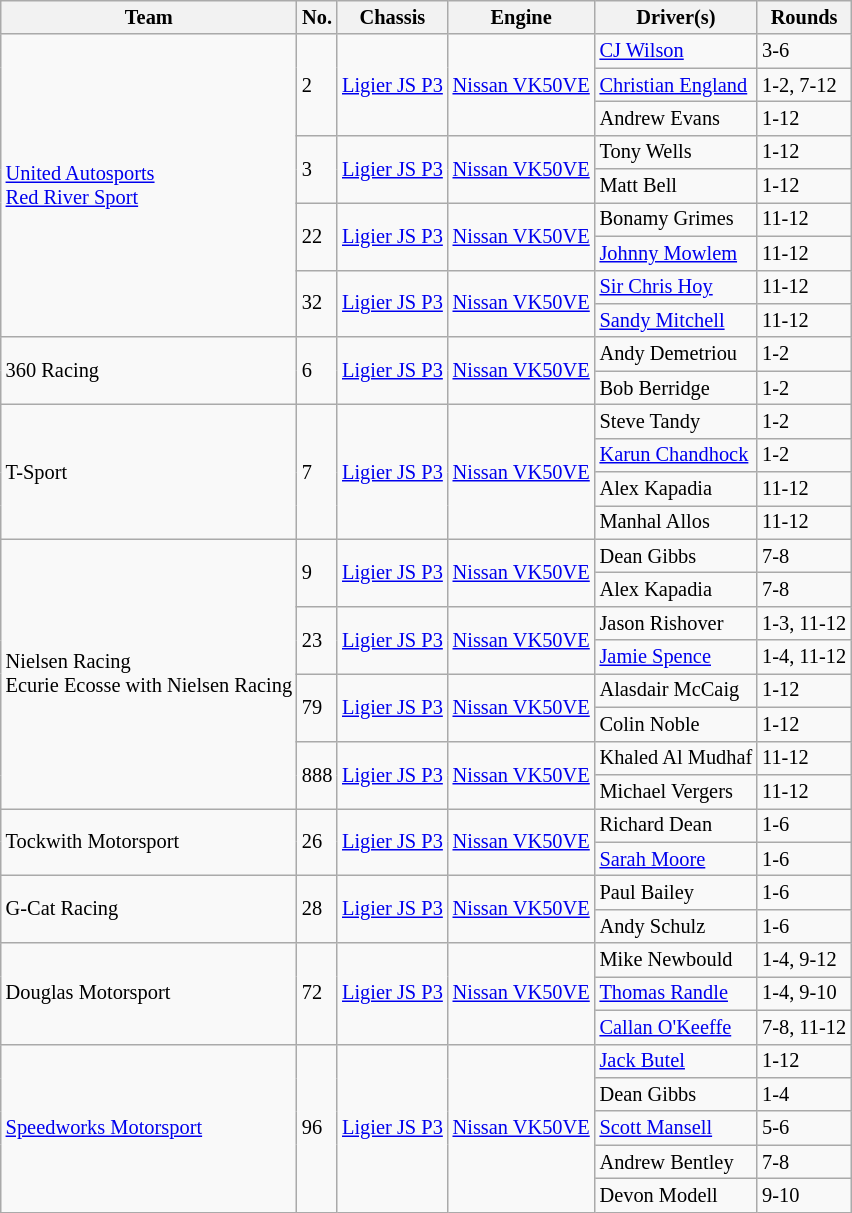<table class="wikitable" style="font-size: 85%;">
<tr>
<th>Team</th>
<th>No.</th>
<th>Chassis</th>
<th>Engine</th>
<th>Driver(s)</th>
<th>Rounds</th>
</tr>
<tr>
<td rowspan=9> <a href='#'>United Autosports</a><br> <a href='#'>Red River Sport</a></td>
<td rowspan=3>2</td>
<td rowspan=3><a href='#'>Ligier JS P3</a></td>
<td rowspan=3><a href='#'>Nissan VK50VE</a></td>
<td> <a href='#'>CJ Wilson</a></td>
<td>3-6</td>
</tr>
<tr>
<td> <a href='#'>Christian England</a></td>
<td>1-2, 7-12</td>
</tr>
<tr>
<td> Andrew Evans</td>
<td>1-12</td>
</tr>
<tr>
<td rowspan=2>3</td>
<td rowspan=2><a href='#'>Ligier JS P3</a></td>
<td rowspan=2><a href='#'>Nissan VK50VE</a></td>
<td> Tony Wells</td>
<td>1-12</td>
</tr>
<tr>
<td> Matt Bell</td>
<td>1-12</td>
</tr>
<tr>
<td rowspan=2>22</td>
<td rowspan=2><a href='#'>Ligier JS P3</a></td>
<td rowspan=2><a href='#'>Nissan VK50VE</a></td>
<td> Bonamy Grimes</td>
<td>11-12</td>
</tr>
<tr>
<td> <a href='#'>Johnny Mowlem</a></td>
<td>11-12</td>
</tr>
<tr>
<td rowspan=2>32</td>
<td rowspan=2><a href='#'>Ligier JS P3</a></td>
<td rowspan=2><a href='#'>Nissan VK50VE</a></td>
<td> <a href='#'>Sir Chris Hoy</a></td>
<td>11-12</td>
</tr>
<tr>
<td> <a href='#'>Sandy Mitchell</a></td>
<td>11-12</td>
</tr>
<tr>
<td rowspan=2> 360 Racing</td>
<td rowspan=2>6</td>
<td rowspan=2><a href='#'>Ligier JS P3</a></td>
<td rowspan=2><a href='#'>Nissan VK50VE</a></td>
<td> Andy Demetriou</td>
<td>1-2</td>
</tr>
<tr>
<td> Bob Berridge</td>
<td>1-2</td>
</tr>
<tr>
<td rowspan="4"> T-Sport</td>
<td rowspan="4">7</td>
<td rowspan="4"><a href='#'>Ligier JS P3</a></td>
<td rowspan="4"><a href='#'>Nissan VK50VE</a></td>
<td> Steve Tandy</td>
<td>1-2</td>
</tr>
<tr>
<td> <a href='#'>Karun Chandhock</a></td>
<td>1-2</td>
</tr>
<tr>
<td> Alex Kapadia</td>
<td>11-12</td>
</tr>
<tr>
<td> Manhal Allos</td>
<td>11-12</td>
</tr>
<tr>
<td rowspan=8> Nielsen Racing<br> Ecurie Ecosse with Nielsen Racing</td>
<td rowspan=2>9</td>
<td rowspan=2><a href='#'>Ligier JS P3</a></td>
<td rowspan=2><a href='#'>Nissan VK50VE</a></td>
<td> Dean Gibbs</td>
<td>7-8</td>
</tr>
<tr>
<td> Alex Kapadia</td>
<td>7-8</td>
</tr>
<tr>
<td rowspan=2>23</td>
<td rowspan=2><a href='#'>Ligier JS P3</a></td>
<td rowspan=2><a href='#'>Nissan VK50VE</a></td>
<td> Jason Rishover</td>
<td>1-3, 11-12</td>
</tr>
<tr>
<td> <a href='#'>Jamie Spence</a></td>
<td>1-4, 11-12</td>
</tr>
<tr>
<td rowspan=2>79</td>
<td rowspan=2><a href='#'>Ligier JS P3</a></td>
<td rowspan=2><a href='#'>Nissan VK50VE</a></td>
<td> Alasdair McCaig</td>
<td>1-12</td>
</tr>
<tr>
<td> Colin Noble</td>
<td>1-12</td>
</tr>
<tr>
<td rowspan=2>888</td>
<td rowspan=2><a href='#'>Ligier JS P3</a></td>
<td rowspan=2><a href='#'>Nissan VK50VE</a></td>
<td> Khaled Al Mudhaf</td>
<td>11-12</td>
</tr>
<tr>
<td> Michael Vergers</td>
<td>11-12</td>
</tr>
<tr>
<td rowspan=2> Tockwith Motorsport</td>
<td rowspan=2>26</td>
<td rowspan=2><a href='#'>Ligier JS P3</a></td>
<td rowspan=2><a href='#'>Nissan VK50VE</a></td>
<td> Richard Dean</td>
<td>1-6</td>
</tr>
<tr>
<td> <a href='#'>Sarah Moore</a></td>
<td>1-6</td>
</tr>
<tr>
<td rowspan=2> G-Cat Racing</td>
<td rowspan=2>28</td>
<td rowspan=2><a href='#'>Ligier JS P3</a></td>
<td rowspan=2><a href='#'>Nissan VK50VE</a></td>
<td> Paul Bailey</td>
<td>1-6</td>
</tr>
<tr>
<td> Andy Schulz</td>
<td>1-6</td>
</tr>
<tr>
<td rowspan=3> Douglas Motorsport</td>
<td rowspan=3>72</td>
<td rowspan=3><a href='#'>Ligier JS P3</a></td>
<td rowspan=3><a href='#'>Nissan VK50VE</a></td>
<td> Mike Newbould</td>
<td>1-4, 9-12</td>
</tr>
<tr>
<td> <a href='#'>Thomas Randle</a></td>
<td>1-4, 9-10</td>
</tr>
<tr>
<td> <a href='#'>Callan O'Keeffe</a></td>
<td>7-8, 11-12</td>
</tr>
<tr>
<td rowspan=5> <a href='#'>Speedworks Motorsport</a></td>
<td rowspan=5>96</td>
<td rowspan=5><a href='#'>Ligier JS P3</a></td>
<td rowspan=5><a href='#'>Nissan VK50VE</a></td>
<td> <a href='#'>Jack Butel</a></td>
<td>1-12</td>
</tr>
<tr>
<td> Dean Gibbs</td>
<td>1-4</td>
</tr>
<tr>
<td> <a href='#'>Scott Mansell</a></td>
<td>5-6</td>
</tr>
<tr>
<td> Andrew Bentley</td>
<td>7-8</td>
</tr>
<tr>
<td> Devon Modell</td>
<td>9-10</td>
</tr>
</table>
